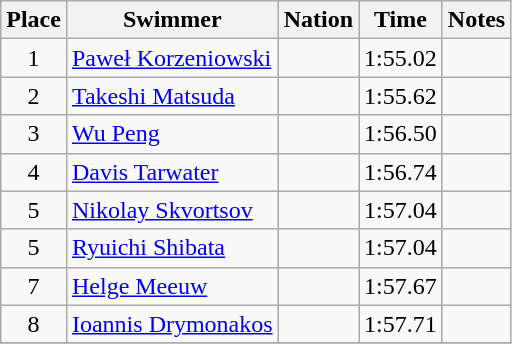<table class="wikitable sortable" style="text-align:center">
<tr>
<th>Place</th>
<th>Swimmer</th>
<th>Nation</th>
<th>Time</th>
<th>Notes</th>
</tr>
<tr>
<td>1</td>
<td align=left><a href='#'>Paweł Korzeniowski</a></td>
<td align=left></td>
<td>1:55.02</td>
<td></td>
</tr>
<tr>
<td>2</td>
<td align=left><a href='#'>Takeshi Matsuda</a></td>
<td align=left></td>
<td>1:55.62</td>
<td></td>
</tr>
<tr>
<td>3</td>
<td align=left><a href='#'>Wu Peng</a></td>
<td align=left></td>
<td>1:56.50</td>
<td></td>
</tr>
<tr>
<td>4</td>
<td align=left><a href='#'>Davis Tarwater</a></td>
<td align=left></td>
<td>1:56.74</td>
<td></td>
</tr>
<tr>
<td>5</td>
<td align=left><a href='#'>Nikolay Skvortsov</a></td>
<td align=left></td>
<td>1:57.04</td>
<td></td>
</tr>
<tr>
<td>5</td>
<td align=left><a href='#'>Ryuichi Shibata</a></td>
<td align=left></td>
<td>1:57.04</td>
<td></td>
</tr>
<tr>
<td>7</td>
<td align=left><a href='#'>Helge Meeuw</a></td>
<td align=left></td>
<td>1:57.67</td>
<td></td>
</tr>
<tr>
<td>8</td>
<td align=left><a href='#'>Ioannis Drymonakos</a></td>
<td align=left></td>
<td>1:57.71</td>
<td></td>
</tr>
<tr>
</tr>
</table>
